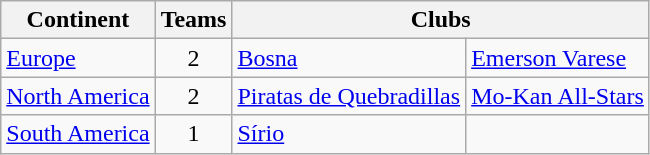<table class="wikitable" style="margin-left:0.5em;">
<tr>
<th>Continent</th>
<th>Teams</th>
<th colspan=5>Clubs</th>
</tr>
<tr>
<td><a href='#'>Europe</a></td>
<td align=center>2</td>
<td> <a href='#'>Bosna</a></td>
<td> <a href='#'>Emerson Varese</a></td>
</tr>
<tr>
<td><a href='#'>North America</a></td>
<td align=center>2</td>
<td> <a href='#'>Piratas de Quebradillas</a></td>
<td> <a href='#'>Mo-Kan All-Stars</a></td>
</tr>
<tr>
<td><a href='#'>South America</a></td>
<td align=center>1</td>
<td> <a href='#'>Sírio</a></td>
</tr>
</table>
